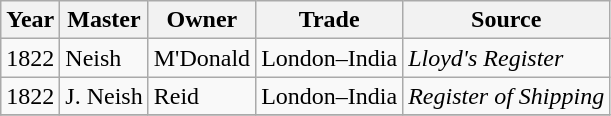<table class="sortable wikitable">
<tr>
<th>Year</th>
<th>Master</th>
<th>Owner</th>
<th>Trade</th>
<th>Source</th>
</tr>
<tr>
<td>1822</td>
<td>Neish</td>
<td>M'Donald</td>
<td>London–India</td>
<td><em>Lloyd's Register</em></td>
</tr>
<tr>
<td>1822</td>
<td>J. Neish</td>
<td>Reid</td>
<td>London–India</td>
<td><em>Register of Shipping</em></td>
</tr>
<tr>
</tr>
</table>
